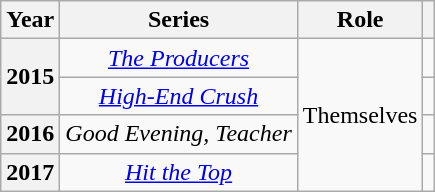<table class="wikitable sortable plainrowheaders">
<tr>
<th scope="col">Year</th>
<th scope="col">Series</th>
<th scope="col">Role</th>
<th scope="col" class="unsortable"></th>
</tr>
<tr>
<th scope="row" rowspan="2">2015</th>
<td align="center"><em><a href='#'>The Producers</a></em></td>
<td rowspan="4" align="center">Themselves</td>
<td align="center"></td>
</tr>
<tr>
<td align="center"><em><a href='#'>High-End Crush</a></em></td>
<td align="center"></td>
</tr>
<tr>
<th scope="row">2016</th>
<td align="center"><em>Good Evening, Teacher</em></td>
<td align="center"></td>
</tr>
<tr>
<th scope="row">2017</th>
<td align="center"><em><a href='#'>Hit the Top</a></em></td>
<td align="center"></td>
</tr>
</table>
